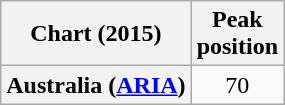<table class="wikitable plainrowheaders" style="text-align:center">
<tr>
<th>Chart (2015)</th>
<th>Peak<br>position</th>
</tr>
<tr>
<th scope="row">Australia (<a href='#'>ARIA</a>)</th>
<td>70</td>
</tr>
</table>
